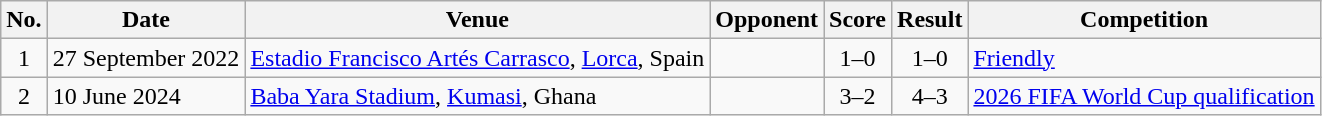<table class="wikitable sortable">
<tr>
<th scope="col">No.</th>
<th scope="col">Date</th>
<th scope="col">Venue</th>
<th scope="col">Opponent</th>
<th scope="col">Score</th>
<th scope="col">Result</th>
<th scope="col">Competition</th>
</tr>
<tr>
<td style="text-align:center">1</td>
<td>27 September 2022</td>
<td><a href='#'>Estadio Francisco Artés Carrasco</a>, <a href='#'>Lorca</a>, Spain</td>
<td></td>
<td style="text-align:center">1–0</td>
<td style="text-align:center">1–0</td>
<td><a href='#'>Friendly</a></td>
</tr>
<tr>
<td style="text-align:center">2</td>
<td>10 June 2024</td>
<td><a href='#'>Baba Yara Stadium</a>, <a href='#'>Kumasi</a>, Ghana</td>
<td></td>
<td style="text-align:center">3–2</td>
<td style="text-align:center">4–3</td>
<td><a href='#'>2026 FIFA World Cup qualification</a></td>
</tr>
</table>
